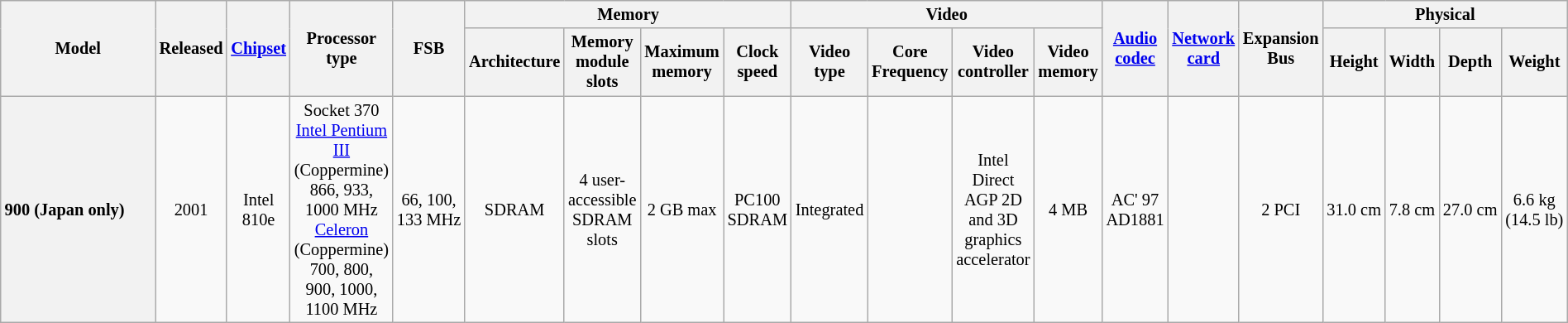<table class ="wikitable" style="font-size: 85%; text-align: center; width: 100%;">
<tr>
<th rowspan=2 style="width:12em">Model</th>
<th rowspan="2">Released</th>
<th rowspan=2><a href='#'>Chipset</a></th>
<th rowspan=2 style="text-align:center;">Processor type</th>
<th rowspan="2">FSB</th>
<th colspan=4 style="text-align:center;">Memory</th>
<th colspan=4 style="text-align:center;">Video</th>
<th rowspan=2><a href='#'>Audio codec</a></th>
<th rowspan=2><a href='#'>Network card</a></th>
<th rowspan=2>Expansion Bus</th>
<th colspan=4 style="text-align:center;">Physical</th>
</tr>
<tr>
<th>Architecture</th>
<th>Memory module slots</th>
<th>Maximum memory</th>
<th>Clock speed</th>
<th>Video type</th>
<th>Core Frequency</th>
<th>Video controller</th>
<th>Video memory</th>
<th>Height</th>
<th>Width</th>
<th>Depth</th>
<th>Weight</th>
</tr>
<tr>
<th style="text-align:left;">900 (Japan only)</th>
<td>2001</td>
<td>Intel 810e</td>
<td>Socket 370<br><a href='#'>Intel Pentium III</a> (Coppermine)<br>866, 933, 1000 MHz<br><a href='#'>Celeron</a> (Coppermine)<br>700, 800, 900, 1000, 1100 MHz</td>
<td>66, 100, 133 MHz</td>
<td>SDRAM</td>
<td>4 user-accessible SDRAM slots</td>
<td>2 GB max</td>
<td>PC100 SDRAM</td>
<td>Integrated</td>
<td></td>
<td>Intel Direct AGP 2D and 3D graphics accelerator</td>
<td>4 MB</td>
<td>AC' 97 AD1881</td>
<td></td>
<td>2 PCI</td>
<td>31.0 cm</td>
<td>7.8 cm</td>
<td>27.0 cm</td>
<td>6.6 kg (14.5 lb)</td>
</tr>
</table>
